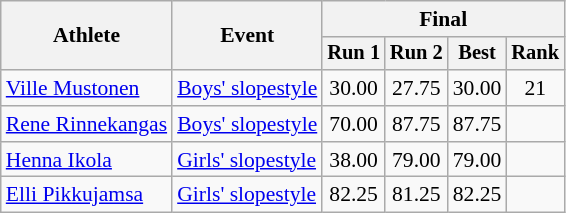<table class="wikitable" style="font-size:90%">
<tr>
<th rowspan=2>Athlete</th>
<th rowspan=2>Event</th>
<th colspan=5>Final</th>
</tr>
<tr style="font-size:95%">
<th>Run 1</th>
<th>Run 2</th>
<th>Best</th>
<th>Rank</th>
</tr>
<tr align=center>
<td align=left><a href='#'>Ville Mustonen</a></td>
<td align=left><a href='#'>Boys' slopestyle</a></td>
<td>30.00</td>
<td>27.75</td>
<td>30.00</td>
<td>21</td>
</tr>
<tr align=center>
<td align=left><a href='#'>Rene Rinnekangas</a></td>
<td align=left><a href='#'>Boys' slopestyle</a></td>
<td>70.00</td>
<td>87.75</td>
<td>87.75</td>
<td></td>
</tr>
<tr align=center>
<td align=left><a href='#'>Henna Ikola</a></td>
<td align=left><a href='#'>Girls' slopestyle</a></td>
<td>38.00</td>
<td>79.00</td>
<td>79.00</td>
<td></td>
</tr>
<tr align=center>
<td align=left><a href='#'>Elli Pikkujamsa</a></td>
<td align=left><a href='#'>Girls' slopestyle</a></td>
<td>82.25</td>
<td>81.25</td>
<td>82.25</td>
<td></td>
</tr>
</table>
